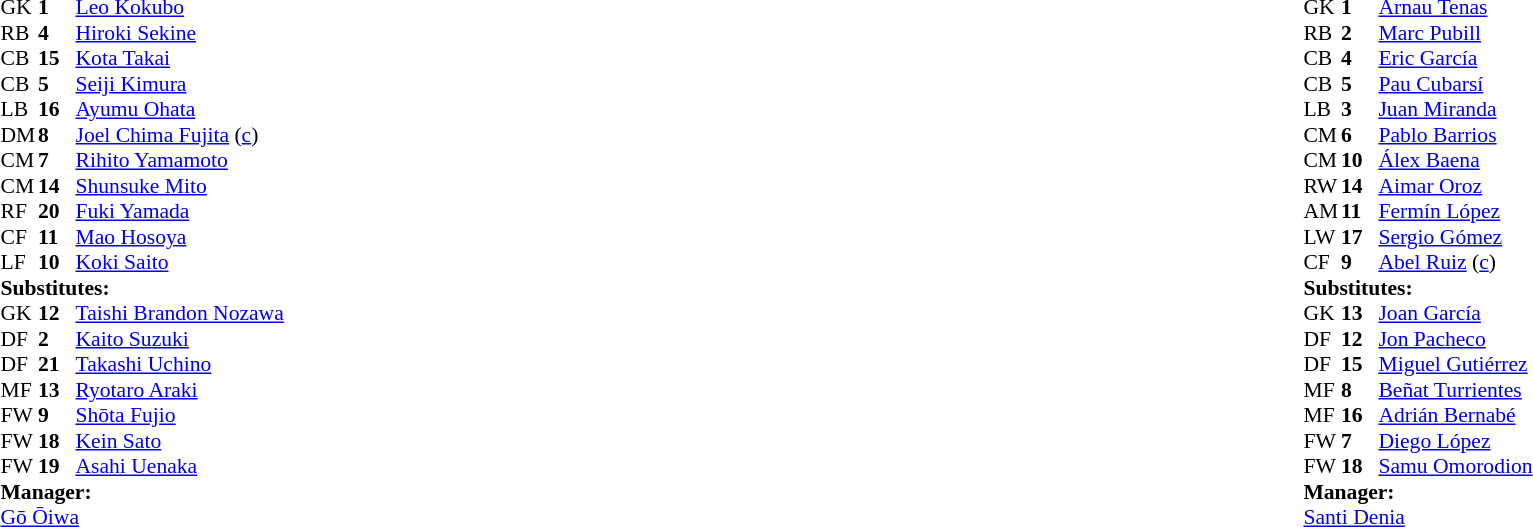<table width="100%">
<tr>
<td valign="top" width="40%"><br><table style="font-size:90%" cellspacing="0" cellpadding="0">
<tr>
<th width=25></th>
<th width=25></th>
</tr>
<tr>
<td>GK</td>
<td><strong>1</strong></td>
<td><a href='#'>Leo Kokubo</a></td>
</tr>
<tr>
<td>RB</td>
<td><strong>4</strong></td>
<td><a href='#'>Hiroki Sekine</a></td>
</tr>
<tr>
<td>CB</td>
<td><strong>15</strong></td>
<td><a href='#'>Kota Takai</a></td>
</tr>
<tr>
<td>CB</td>
<td><strong>5</strong></td>
<td><a href='#'>Seiji Kimura</a></td>
</tr>
<tr>
<td>LB</td>
<td><strong>16</strong></td>
<td><a href='#'>Ayumu Ohata</a></td>
</tr>
<tr>
<td>DM</td>
<td><strong>8</strong></td>
<td><a href='#'>Joel Chima Fujita</a> (<a href='#'>c</a>)</td>
</tr>
<tr>
<td>CM</td>
<td><strong>7</strong></td>
<td><a href='#'>Rihito Yamamoto</a></td>
<td></td>
<td></td>
</tr>
<tr>
<td>CM</td>
<td><strong>14</strong></td>
<td><a href='#'>Shunsuke Mito</a></td>
<td></td>
<td></td>
</tr>
<tr>
<td>RF</td>
<td><strong>20</strong></td>
<td><a href='#'>Fuki Yamada</a></td>
<td></td>
<td></td>
</tr>
<tr>
<td>CF</td>
<td><strong>11</strong></td>
<td><a href='#'>Mao Hosoya</a></td>
</tr>
<tr>
<td>LF</td>
<td><strong>10</strong></td>
<td><a href='#'>Koki Saito</a></td>
<td></td>
<td></td>
</tr>
<tr>
<td colspan="3"><strong>Substitutes:</strong></td>
</tr>
<tr>
<td>GK</td>
<td><strong>12</strong></td>
<td><a href='#'>Taishi Brandon Nozawa</a></td>
</tr>
<tr>
<td>DF</td>
<td><strong>2</strong></td>
<td><a href='#'>Kaito Suzuki</a></td>
</tr>
<tr>
<td>DF</td>
<td><strong>21</strong></td>
<td><a href='#'>Takashi Uchino</a></td>
</tr>
<tr>
<td>MF</td>
<td><strong>13</strong></td>
<td><a href='#'>Ryotaro Araki</a></td>
<td></td>
<td></td>
</tr>
<tr>
<td>FW</td>
<td><strong>9</strong></td>
<td><a href='#'>Shōta Fujio</a></td>
<td></td>
<td></td>
</tr>
<tr>
<td>FW</td>
<td><strong>18</strong></td>
<td><a href='#'>Kein Sato</a></td>
<td></td>
<td></td>
</tr>
<tr>
<td>FW</td>
<td><strong>19</strong></td>
<td><a href='#'>Asahi Uenaka</a></td>
<td></td>
<td></td>
</tr>
<tr>
<td colspan="3"><strong>Manager:</strong></td>
</tr>
<tr>
<td colspan="3"><a href='#'>Gō Ōiwa</a></td>
</tr>
</table>
</td>
<td valign="top"></td>
<td valign="top" width="50%"><br><table style="font-size:90%; margin:auto" cellspacing="0" cellpadding="0">
<tr>
<th width="25"></th>
<th width="25"></th>
</tr>
<tr>
<td>GK</td>
<td><strong>1</strong></td>
<td><a href='#'>Arnau Tenas</a></td>
</tr>
<tr>
<td>RB</td>
<td><strong>2</strong></td>
<td><a href='#'>Marc Pubill</a></td>
</tr>
<tr>
<td>CB</td>
<td><strong>4</strong></td>
<td><a href='#'>Eric García</a></td>
<td></td>
</tr>
<tr>
<td>CB</td>
<td><strong>5</strong></td>
<td><a href='#'>Pau Cubarsí</a></td>
</tr>
<tr>
<td>LB</td>
<td><strong>3</strong></td>
<td><a href='#'>Juan Miranda</a></td>
</tr>
<tr>
<td>CM</td>
<td><strong>6</strong></td>
<td><a href='#'>Pablo Barrios</a></td>
</tr>
<tr>
<td>CM</td>
<td><strong>10</strong></td>
<td><a href='#'>Álex Baena</a></td>
<td></td>
<td></td>
</tr>
<tr>
<td>RW</td>
<td><strong>14</strong></td>
<td><a href='#'>Aimar Oroz</a></td>
<td></td>
<td></td>
</tr>
<tr>
<td>AM</td>
<td><strong>11</strong></td>
<td><a href='#'>Fermín López</a></td>
<td></td>
<td></td>
</tr>
<tr>
<td>LW</td>
<td><strong>17</strong></td>
<td><a href='#'>Sergio Gómez</a></td>
<td></td>
<td></td>
</tr>
<tr>
<td>CF</td>
<td><strong>9</strong></td>
<td><a href='#'>Abel Ruiz</a> (<a href='#'>c</a>)</td>
<td></td>
<td></td>
</tr>
<tr>
<td colspan="3"><strong>Substitutes:</strong></td>
</tr>
<tr>
<td>GK</td>
<td><strong>13</strong></td>
<td><a href='#'>Joan García</a></td>
</tr>
<tr>
<td>DF</td>
<td><strong>12</strong></td>
<td><a href='#'>Jon Pacheco</a></td>
</tr>
<tr>
<td>DF</td>
<td><strong>15</strong></td>
<td><a href='#'>Miguel Gutiérrez</a></td>
<td></td>
<td></td>
</tr>
<tr>
<td>MF</td>
<td><strong>8</strong></td>
<td><a href='#'>Beñat Turrientes</a></td>
<td></td>
<td></td>
</tr>
<tr>
<td>MF</td>
<td><strong>16</strong></td>
<td><a href='#'>Adrián Bernabé</a></td>
<td></td>
<td></td>
</tr>
<tr>
<td>FW</td>
<td><strong>7</strong></td>
<td><a href='#'>Diego López</a></td>
<td></td>
<td></td>
</tr>
<tr>
<td>FW</td>
<td><strong>18</strong></td>
<td><a href='#'>Samu Omorodion</a></td>
<td></td>
<td></td>
</tr>
<tr>
<td colspan="3"><strong>Manager:</strong></td>
</tr>
<tr>
<td colspan="3"><a href='#'>Santi Denia</a></td>
</tr>
</table>
</td>
</tr>
</table>
